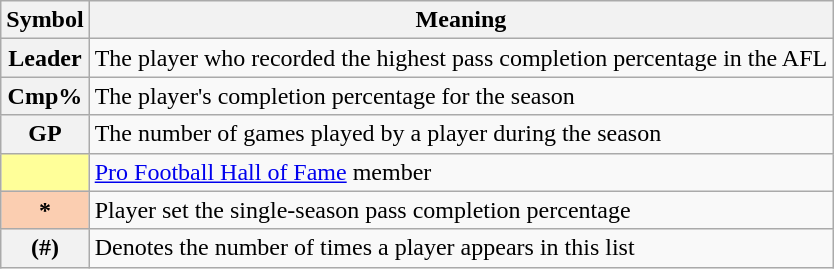<table class="wikitable plainrowheaders" border="1">
<tr>
<th scope="col">Symbol</th>
<th scope="col">Meaning</th>
</tr>
<tr>
<th scope="row" style="text-align:center;"><strong>Leader</strong></th>
<td>The player who recorded the highest pass completion percentage in the AFL</td>
</tr>
<tr>
<th scope="row" style="text-align:center;"><strong>Cmp%</strong></th>
<td>The player's completion percentage for the season</td>
</tr>
<tr>
<th scope="row" style="text-align:center;"><strong>GP</strong></th>
<td>The number of games played by a player during the season</td>
</tr>
<tr>
<th scope="row" style="text-align:center; background:#FFFF99;"></th>
<td><a href='#'>Pro Football Hall of Fame</a> member</td>
</tr>
<tr>
<th scope="row" style="text-align:center; background:#fbceb1;">*</th>
<td>Player set the single-season pass completion percentage</td>
</tr>
<tr>
<th scope="row" style="text-align:center;">(#)</th>
<td>Denotes the number of times a player appears in this list</td>
</tr>
</table>
